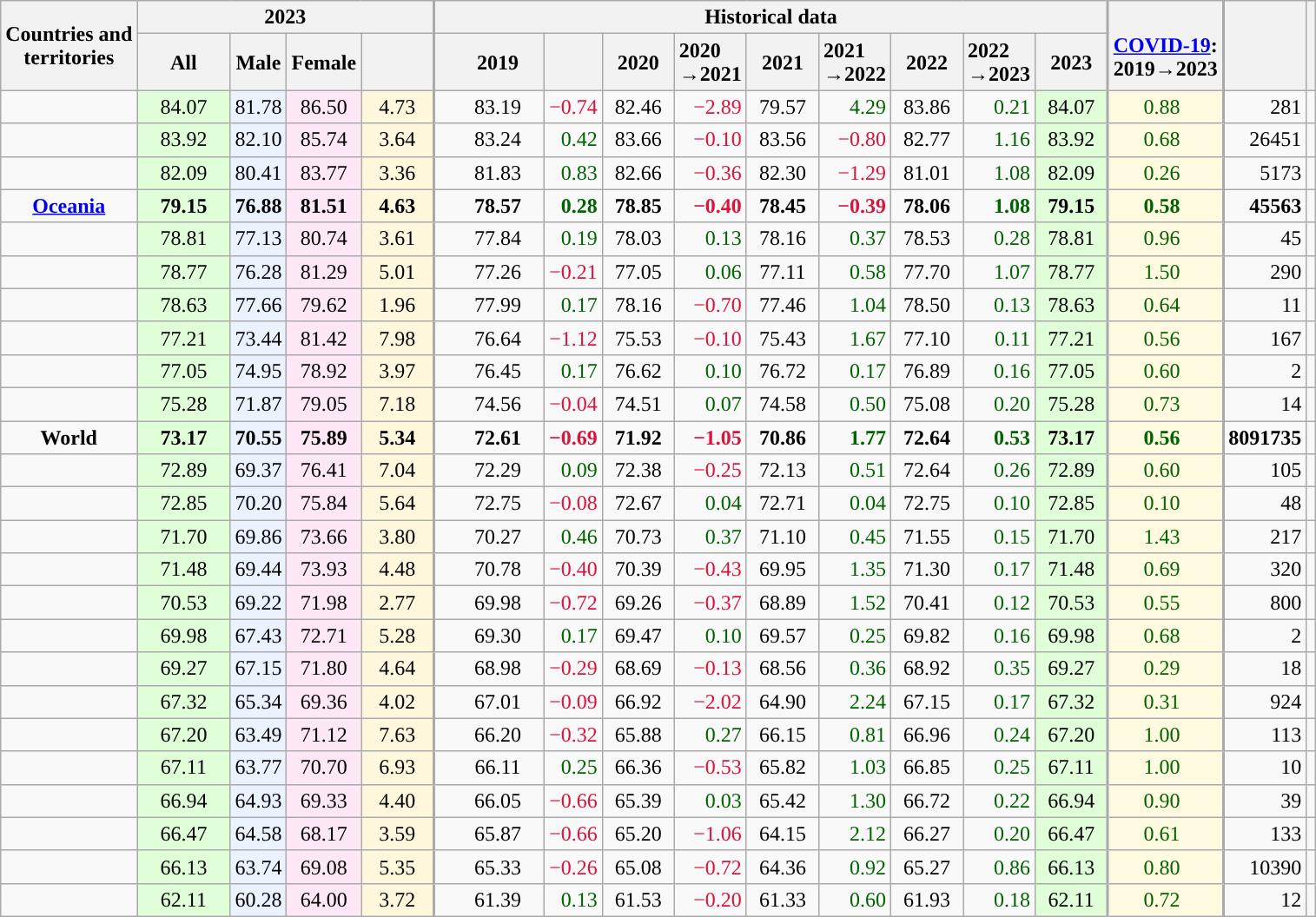<table class="wikitable sortable mw-datatable static-row-numbers sticky-header-multi sort-under" style=text-align:right;>
<tr>
<th rowspan=2 style="vertical-align:middle;">Countries and<br>territories</th>
<th colspan=4>2023</th>
<th colspan=9 style="border-left-width:2px;">Historical data</th>
<th rowspan=2 style="border-left-width:2px; text-align:middle;"><br><a href='#'>COVID-19</a>:<br>2019→2023</th>
<th rowspan=2 style="border-left-width:2px; text-align:middle;"></th>
<th rowspan=2></th>
</tr>
<tr>
<th style="vertical-align:middle;width:4em;">All</th>
<th style="vertical-align:middle;">Male</th>
<th style="vertical-align:middle;">Female</th>
<th style="vertical-align:middle; width:3em;"></th>
<th style="border-left-width:2px; vertical-align:middle; width:4em; padding-left:1em;">2019</th>
<th style="text-align:left;"></th>
<th style="vertical-align:middle; width:3em;">2020</th>
<th style="text-align:left;">2020<br>→2021</th>
<th style="vertical-align:middle; width:3em;">2021</th>
<th style="text-align:left;">2021<br>→2022</th>
<th style="vertical-align:middle; width:3em;">2022</th>
<th style="text-align:left;">2022<br>→2023</th>
<th style="vertical-align:middle; width:3em;">2023</th>
</tr>
<tr>
<td align=left></td>
<td style="text-align:center;background:#e0ffd8;">84.07</td>
<td style="text-align:center;background:#eaf3ff;">81.78</td>
<td style="text-align:center;background:#fee7f6;">86.50</td>
<td style="text-align:center;background:#fff8dc;">4.73</td>
<td style="text-align:center;border-left-width:2px;padding-left:1em;">83.19</td>
<td style=" color:crimson;">−0.74</td>
<td style="text-align:center;">82.46</td>
<td style=" color:crimson;">−2.89</td>
<td style="text-align:center;">79.57</td>
<td style=" color:darkgreen;">4.29</td>
<td style="text-align:center;">83.86</td>
<td style=" color:darkgreen;">0.21</td>
<td style="text-align:center;background:#e0ffd8;">84.07</td>
<td style="background:#fffae0;border-left-width:2px;padding-right:2em; color:darkgreen;">0.88</td>
<td style="border-left-width:2px;">281</td>
<td align=center></td>
</tr>
<tr>
<td align=left></td>
<td style="text-align:center;background:#e0ffd8;">83.92</td>
<td style="text-align:center;background:#eaf3ff;">82.10</td>
<td style="text-align:center;background:#fee7f6;">85.74</td>
<td style="text-align:center;background:#fff8dc;">3.64</td>
<td style="text-align:center;border-left-width:2px;padding-left:1em;">83.24</td>
<td style=" color:darkgreen;">0.42</td>
<td style="text-align:center;">83.66</td>
<td style=" color:crimson;">−0.10</td>
<td style="text-align:center;">83.56</td>
<td style=" color:crimson;">−0.80</td>
<td style="text-align:center;">82.77</td>
<td style=" color:darkgreen;">1.16</td>
<td style="text-align:center;background:#e0ffd8;">83.92</td>
<td style="background:#fffae0;border-left-width:2px;padding-right:2em; color:darkgreen;">0.68</td>
<td style="border-left-width:2px;">26451</td>
<td align=center></td>
</tr>
<tr>
<td align=left></td>
<td style="text-align:center;background:#e0ffd8;">82.09</td>
<td style="text-align:center;background:#eaf3ff;">80.41</td>
<td style="text-align:center;background:#fee7f6;">83.77</td>
<td style="text-align:center;background:#fff8dc;">3.36</td>
<td style="text-align:center;border-left-width:2px;padding-left:1em;">81.83</td>
<td style=" color:darkgreen;">0.83</td>
<td style="text-align:center;">82.66</td>
<td style=" color:crimson;">−0.36</td>
<td style="text-align:center;">82.30</td>
<td style=" color:crimson;">−1.29</td>
<td style="text-align:center;">81.01</td>
<td style=" color:darkgreen;">1.08</td>
<td style="text-align:center;background:#e0ffd8;">82.09</td>
<td style="background:#fffae0;border-left-width:2px;padding-right:2em; color:darkgreen;">0.26</td>
<td style="border-left-width:2px;">5173</td>
<td align=center></td>
</tr>
<tr class=static-row-header>
<td align=center><strong><a href='#'>Oceania</a></strong></td>
<td style="text-align:center;background:#e0ffd8;"><strong>79.15</strong></td>
<td style="text-align:center;background:#eaf3ff;"><strong>76.88</strong></td>
<td style="text-align:center;background:#fee7f6;"><strong>81.51</strong></td>
<td style="text-align:center;background:#fff8dc;"><strong>4.63</strong></td>
<td style="text-align:center;border-left-width:2px;padding-left:1em;"><strong>78.57</strong></td>
<td style=" color:darkgreen;"><strong>0.28</strong></td>
<td style="text-align:center;"><strong>78.85</strong></td>
<td style=" color:crimson;"><strong>−0.40</strong></td>
<td style="text-align:center;"><strong>78.45</strong></td>
<td style=" color:crimson;"><strong>−0.39</strong></td>
<td style="text-align:center;"><strong>78.06</strong></td>
<td style=" color:darkgreen;"><strong>1.08</strong></td>
<td style="text-align:center;background:#e0ffd8;"><strong>79.15</strong></td>
<td style="background:#fffae0;border-left-width:2px;padding-right:2em; color:darkgreen;"><strong>0.58</strong></td>
<td style="border-left-width:2px;"><strong>45563</strong></td>
<td></td>
</tr>
<tr>
<td align=left></td>
<td style="text-align:center;background:#e0ffd8;">78.81</td>
<td style="text-align:center;background:#eaf3ff;">77.13</td>
<td style="text-align:center;background:#fee7f6;">80.74</td>
<td style="text-align:center;background:#fff8dc;">3.61</td>
<td style="text-align:center;border-left-width:2px;padding-left:1em;">77.84</td>
<td style=" color:darkgreen;">0.19</td>
<td style="text-align:center;">78.03</td>
<td style=" color:darkgreen;">0.13</td>
<td style="text-align:center;">78.16</td>
<td style=" color:darkgreen;">0.37</td>
<td style="text-align:center;">78.53</td>
<td style=" color:darkgreen;">0.28</td>
<td style="text-align:center;background:#e0ffd8;">78.81</td>
<td style="background:#fffae0;border-left-width:2px;padding-right:2em; color:darkgreen;">0.96</td>
<td style="border-left-width:2px;">45</td>
<td align=center></td>
</tr>
<tr>
<td align=left></td>
<td style="text-align:center;background:#e0ffd8;">78.77</td>
<td style="text-align:center;background:#eaf3ff;">76.28</td>
<td style="text-align:center;background:#fee7f6;">81.29</td>
<td style="text-align:center;background:#fff8dc;">5.01</td>
<td style="text-align:center;border-left-width:2px;padding-left:1em;">77.26</td>
<td style=" color:crimson;">−0.21</td>
<td style="text-align:center;">77.05</td>
<td style=" color:darkgreen;">0.06</td>
<td style="text-align:center;">77.11</td>
<td style=" color:darkgreen;">0.58</td>
<td style="text-align:center;">77.70</td>
<td style=" color:darkgreen;">1.07</td>
<td style="text-align:center;background:#e0ffd8;">78.77</td>
<td style="background:#fffae0;border-left-width:2px;padding-right:2em; color:darkgreen;">1.50</td>
<td style="border-left-width:2px;">290</td>
<td align=center></td>
</tr>
<tr>
<td align=left></td>
<td style="text-align:center;background:#e0ffd8;">78.63</td>
<td style="text-align:center;background:#eaf3ff;">77.66</td>
<td style="text-align:center;background:#fee7f6;">79.62</td>
<td style="text-align:center;background:#fff8dc;">1.96</td>
<td style="text-align:center;border-left-width:2px;padding-left:1em;">77.99</td>
<td style=" color:darkgreen;">0.17</td>
<td style="text-align:center;">78.16</td>
<td style=" color:crimson;">−0.70</td>
<td style="text-align:center;">77.46</td>
<td style=" color:darkgreen;">1.04</td>
<td style="text-align:center;">78.50</td>
<td style=" color:darkgreen;">0.13</td>
<td style="text-align:center;background:#e0ffd8;">78.63</td>
<td style="background:#fffae0;border-left-width:2px;padding-right:2em; color:darkgreen;">0.64</td>
<td style="border-left-width:2px;">11</td>
<td align=center></td>
</tr>
<tr>
<td align=left></td>
<td style="text-align:center;background:#e0ffd8;">77.21</td>
<td style="text-align:center;background:#eaf3ff;">73.44</td>
<td style="text-align:center;background:#fee7f6;">81.42</td>
<td style="text-align:center;background:#fff8dc;">7.98</td>
<td style="text-align:center;border-left-width:2px;padding-left:1em;">76.64</td>
<td style=" color:crimson;">−1.12</td>
<td style="text-align:center;">75.53</td>
<td style=" color:crimson;">−0.10</td>
<td style="text-align:center;">75.43</td>
<td style=" color:darkgreen;">1.67</td>
<td style="text-align:center;">77.10</td>
<td style=" color:darkgreen;">0.11</td>
<td style="text-align:center;background:#e0ffd8;">77.21</td>
<td style="background:#fffae0;border-left-width:2px;padding-right:2em; color:darkgreen;">0.56</td>
<td style="border-left-width:2px;">167</td>
<td align=center></td>
</tr>
<tr>
<td align=left></td>
<td style="text-align:center;background:#e0ffd8;">77.05</td>
<td style="text-align:center;background:#eaf3ff;">74.95</td>
<td style="text-align:center;background:#fee7f6;">78.92</td>
<td style="text-align:center;background:#fff8dc;">3.97</td>
<td style="text-align:center;border-left-width:2px;padding-left:1em;">76.45</td>
<td style=" color:darkgreen;">0.17</td>
<td style="text-align:center;">76.62</td>
<td style=" color:darkgreen;">0.10</td>
<td style="text-align:center;">76.72</td>
<td style=" color:darkgreen;">0.17</td>
<td style="text-align:center;">76.89</td>
<td style=" color:darkgreen;">0.16</td>
<td style="text-align:center;background:#e0ffd8;">77.05</td>
<td style="background:#fffae0;border-left-width:2px;padding-right:2em; color:darkgreen;">0.60</td>
<td style="border-left-width:2px;">2</td>
<td align=center></td>
</tr>
<tr>
<td align=left></td>
<td style="text-align:center;background:#e0ffd8;">75.28</td>
<td style="text-align:center;background:#eaf3ff;">71.87</td>
<td style="text-align:center;background:#fee7f6;">79.05</td>
<td style="text-align:center;background:#fff8dc;">7.18</td>
<td style="text-align:center;border-left-width:2px;padding-left:1em;">74.56</td>
<td style=" color:crimson;">−0.04</td>
<td style="text-align:center;">74.51</td>
<td style=" color:darkgreen;">0.07</td>
<td style="text-align:center;">74.58</td>
<td style=" color:darkgreen;">0.50</td>
<td style="text-align:center;">75.08</td>
<td style=" color:darkgreen;">0.20</td>
<td style="text-align:center;background:#e0ffd8;">75.28</td>
<td style="background:#fffae0;border-left-width:2px;padding-right:2em; color:darkgreen;">0.73</td>
<td style="border-left-width:2px;">14</td>
<td align=center></td>
</tr>
<tr class=static-row-header>
<td align=center><strong>World</strong></td>
<td style="text-align:center;background:#e0ffd8;"><strong>73.17</strong></td>
<td style="text-align:center;background:#eaf3ff;"><strong>70.55</strong></td>
<td style="text-align:center;background:#fee7f6;"><strong>75.89</strong></td>
<td style="text-align:center;background:#fff8dc;"><strong>5.34</strong></td>
<td style="text-align:center;border-left-width:2px;padding-left:1em;"><strong>72.61</strong></td>
<td style=" color:crimson;"><strong>−0.69</strong></td>
<td style="text-align:center;"><strong>71.92</strong></td>
<td style=" color:crimson;"><strong>−1.05</strong></td>
<td style="text-align:center;"><strong>70.86</strong></td>
<td style=" color:darkgreen;"><strong>1.77</strong></td>
<td style="text-align:center;"><strong>72.64</strong></td>
<td style=" color:darkgreen;"><strong>0.53</strong></td>
<td style="text-align:center;background:#e0ffd8;"><strong>73.17</strong></td>
<td style="background:#fffae0;border-left-width:2px;padding-right:2em; color:darkgreen;"><strong>0.56</strong></td>
<td style="border-left-width:2px;"><strong>8091735</strong></td>
<td></td>
</tr>
<tr>
<td align=left></td>
<td style="text-align:center;background:#e0ffd8;">72.89</td>
<td style="text-align:center;background:#eaf3ff;">69.37</td>
<td style="text-align:center;background:#fee7f6;">76.41</td>
<td style="text-align:center;background:#fff8dc;">7.04</td>
<td style="text-align:center;border-left-width:2px;padding-left:1em;">72.29</td>
<td style=" color:darkgreen;">0.09</td>
<td style="text-align:center;">72.38</td>
<td style=" color:crimson;">−0.25</td>
<td style="text-align:center;">72.13</td>
<td style=" color:darkgreen;">0.51</td>
<td style="text-align:center;">72.64</td>
<td style=" color:darkgreen;">0.26</td>
<td style="text-align:center;background:#e0ffd8;">72.89</td>
<td style="background:#fffae0;border-left-width:2px;padding-right:2em; color:darkgreen;">0.60</td>
<td style="border-left-width:2px;">105</td>
<td align=center></td>
</tr>
<tr>
<td align=left></td>
<td style="text-align:center;background:#e0ffd8;">72.85</td>
<td style="text-align:center;background:#eaf3ff;">70.20</td>
<td style="text-align:center;background:#fee7f6;">75.84</td>
<td style="text-align:center;background:#fff8dc;">5.64</td>
<td style="text-align:center;border-left-width:2px;padding-left:1em;">72.75</td>
<td style=" color:crimson;">−0.08</td>
<td style="text-align:center;">72.67</td>
<td style=" color:darkgreen;">0.04</td>
<td style="text-align:center;">72.71</td>
<td style=" color:darkgreen;">0.04</td>
<td style="text-align:center;">72.75</td>
<td style=" color:darkgreen;">0.10</td>
<td style="text-align:center;background:#e0ffd8;">72.85</td>
<td style="background:#fffae0;border-left-width:2px;padding-right:2em; color:darkgreen;">0.10</td>
<td style="border-left-width:2px;">48</td>
<td align=center></td>
</tr>
<tr>
<td align=left></td>
<td style="text-align:center;background:#e0ffd8;">71.70</td>
<td style="text-align:center;background:#eaf3ff;">69.86</td>
<td style="text-align:center;background:#fee7f6;">73.66</td>
<td style="text-align:center;background:#fff8dc;">3.80</td>
<td style="text-align:center;border-left-width:2px;padding-left:1em;">70.27</td>
<td style=" color:darkgreen;">0.46</td>
<td style="text-align:center;">70.73</td>
<td style=" color:darkgreen;">0.37</td>
<td style="text-align:center;">71.10</td>
<td style=" color:darkgreen;">0.45</td>
<td style="text-align:center;">71.55</td>
<td style=" color:darkgreen;">0.15</td>
<td style="text-align:center;background:#e0ffd8;">71.70</td>
<td style="background:#fffae0;border-left-width:2px;padding-right:2em; color:darkgreen;">1.43</td>
<td style="border-left-width:2px;">217</td>
<td align=center></td>
</tr>
<tr>
<td align=left></td>
<td style="text-align:center;background:#e0ffd8;">71.48</td>
<td style="text-align:center;background:#eaf3ff;">69.44</td>
<td style="text-align:center;background:#fee7f6;">73.93</td>
<td style="text-align:center;background:#fff8dc;">4.48</td>
<td style="text-align:center;border-left-width:2px;padding-left:1em;">70.78</td>
<td style=" color:crimson;">−0.40</td>
<td style="text-align:center;">70.39</td>
<td style=" color:crimson;">−0.43</td>
<td style="text-align:center;">69.95</td>
<td style=" color:darkgreen;">1.35</td>
<td style="text-align:center;">71.30</td>
<td style=" color:darkgreen;">0.17</td>
<td style="text-align:center;background:#e0ffd8;">71.48</td>
<td style="background:#fffae0;border-left-width:2px;padding-right:2em; color:darkgreen;">0.69</td>
<td style="border-left-width:2px;">320</td>
<td align=center></td>
</tr>
<tr>
<td align=left></td>
<td style="text-align:center;background:#e0ffd8;">70.53</td>
<td style="text-align:center;background:#eaf3ff;">69.22</td>
<td style="text-align:center;background:#fee7f6;">71.98</td>
<td style="text-align:center;background:#fff8dc;">2.77</td>
<td style="text-align:center;border-left-width:2px;padding-left:1em;">69.98</td>
<td style=" color:crimson;">−0.72</td>
<td style="text-align:center;">69.26</td>
<td style=" color:crimson;">−0.37</td>
<td style="text-align:center;">68.89</td>
<td style=" color:darkgreen;">1.52</td>
<td style="text-align:center;">70.41</td>
<td style=" color:darkgreen;">0.12</td>
<td style="text-align:center;background:#e0ffd8;">70.53</td>
<td style="background:#fffae0;border-left-width:2px;padding-right:2em; color:darkgreen;">0.55</td>
<td style="border-left-width:2px;">800</td>
<td align=center></td>
</tr>
<tr>
<td align=left></td>
<td style="text-align:center;background:#e0ffd8;">69.98</td>
<td style="text-align:center;background:#eaf3ff;">67.43</td>
<td style="text-align:center;background:#fee7f6;">72.71</td>
<td style="text-align:center;background:#fff8dc;">5.28</td>
<td style="text-align:center;border-left-width:2px;padding-left:1em;">69.30</td>
<td style=" color:darkgreen;">0.17</td>
<td style="text-align:center;">69.47</td>
<td style=" color:darkgreen;">0.10</td>
<td style="text-align:center;">69.57</td>
<td style=" color:darkgreen;">0.25</td>
<td style="text-align:center;">69.82</td>
<td style=" color:darkgreen;">0.16</td>
<td style="text-align:center;background:#e0ffd8;">69.98</td>
<td style="background:#fffae0;border-left-width:2px;padding-right:2em; color:darkgreen;">0.68</td>
<td style="border-left-width:2px;">2</td>
<td align=center></td>
</tr>
<tr>
<td align=left></td>
<td style="text-align:center;background:#e0ffd8;">69.27</td>
<td style="text-align:center;background:#eaf3ff;">67.15</td>
<td style="text-align:center;background:#fee7f6;">71.80</td>
<td style="text-align:center;background:#fff8dc;">4.64</td>
<td style="text-align:center;border-left-width:2px;padding-left:1em;">68.98</td>
<td style=" color:crimson;">−0.29</td>
<td style="text-align:center;">68.69</td>
<td style=" color:crimson;">−0.13</td>
<td style="text-align:center;">68.56</td>
<td style=" color:darkgreen;">0.36</td>
<td style="text-align:center;">68.92</td>
<td style=" color:darkgreen;">0.35</td>
<td style="text-align:center;background:#e0ffd8;">69.27</td>
<td style="background:#fffae0;border-left-width:2px;padding-right:2em; color:darkgreen;">0.29</td>
<td style="border-left-width:2px;">18</td>
<td align=center></td>
</tr>
<tr>
<td align=left></td>
<td style="text-align:center;background:#e0ffd8;">67.32</td>
<td style="text-align:center;background:#eaf3ff;">65.34</td>
<td style="text-align:center;background:#fee7f6;">69.36</td>
<td style="text-align:center;background:#fff8dc;">4.02</td>
<td style="text-align:center;border-left-width:2px;padding-left:1em;">67.01</td>
<td style=" color:crimson;">−0.09</td>
<td style="text-align:center;">66.92</td>
<td style=" color:crimson;">−2.02</td>
<td style="text-align:center;">64.90</td>
<td style=" color:darkgreen;">2.24</td>
<td style="text-align:center;">67.15</td>
<td style=" color:darkgreen;">0.17</td>
<td style="text-align:center;background:#e0ffd8;">67.32</td>
<td style="background:#fffae0;border-left-width:2px;padding-right:2em; color:darkgreen;">0.31</td>
<td style="border-left-width:2px;">924</td>
<td align=center></td>
</tr>
<tr>
<td align=left></td>
<td style="text-align:center;background:#e0ffd8;">67.20</td>
<td style="text-align:center;background:#eaf3ff;">63.49</td>
<td style="text-align:center;background:#fee7f6;">71.12</td>
<td style="text-align:center;background:#fff8dc;">7.63</td>
<td style="text-align:center;border-left-width:2px;padding-left:1em;">66.20</td>
<td style=" color:crimson;">−0.32</td>
<td style="text-align:center;">65.88</td>
<td style=" color:darkgreen;">0.27</td>
<td style="text-align:center;">66.15</td>
<td style=" color:darkgreen;">0.81</td>
<td style="text-align:center;">66.96</td>
<td style=" color:darkgreen;">0.24</td>
<td style="text-align:center;background:#e0ffd8;">67.20</td>
<td style="background:#fffae0;border-left-width:2px;padding-right:2em; color:darkgreen;">1.00</td>
<td style="border-left-width:2px;">113</td>
<td align=center></td>
</tr>
<tr>
<td align=left></td>
<td style="text-align:center;background:#e0ffd8;">67.11</td>
<td style="text-align:center;background:#eaf3ff;">63.77</td>
<td style="text-align:center;background:#fee7f6;">70.70</td>
<td style="text-align:center;background:#fff8dc;">6.93</td>
<td style="text-align:center;border-left-width:2px;padding-left:1em;">66.11</td>
<td style=" color:darkgreen;">0.25</td>
<td style="text-align:center;">66.36</td>
<td style=" color:crimson;">−0.53</td>
<td style="text-align:center;">65.82</td>
<td style=" color:darkgreen;">1.03</td>
<td style="text-align:center;">66.85</td>
<td style=" color:darkgreen;">0.25</td>
<td style="text-align:center;background:#e0ffd8;">67.11</td>
<td style="background:#fffae0;border-left-width:2px;padding-right:2em; color:darkgreen;">1.00</td>
<td style="border-left-width:2px;">10</td>
<td align=center></td>
</tr>
<tr>
<td align=left></td>
<td style="text-align:center;background:#e0ffd8;">66.94</td>
<td style="text-align:center;background:#eaf3ff;">64.93</td>
<td style="text-align:center;background:#fee7f6;">69.33</td>
<td style="text-align:center;background:#fff8dc;">4.40</td>
<td style="text-align:center;border-left-width:2px;padding-left:1em;">66.05</td>
<td style=" color:crimson;">−0.66</td>
<td style="text-align:center;">65.39</td>
<td style=" color:darkgreen;">0.03</td>
<td style="text-align:center;">65.42</td>
<td style=" color:darkgreen;">1.30</td>
<td style="text-align:center;">66.72</td>
<td style=" color:darkgreen;">0.22</td>
<td style="text-align:center;background:#e0ffd8;">66.94</td>
<td style="background:#fffae0;border-left-width:2px;padding-right:2em; color:darkgreen;">0.90</td>
<td style="border-left-width:2px;">39</td>
<td align=center></td>
</tr>
<tr>
<td align=left></td>
<td style="text-align:center;background:#e0ffd8;">66.47</td>
<td style="text-align:center;background:#eaf3ff;">64.58</td>
<td style="text-align:center;background:#fee7f6;">68.17</td>
<td style="text-align:center;background:#fff8dc;">3.59</td>
<td style="text-align:center;border-left-width:2px;padding-left:1em;">65.87</td>
<td style=" color:crimson;">−0.66</td>
<td style="text-align:center;">65.20</td>
<td style=" color:crimson;">−1.06</td>
<td style="text-align:center;">64.15</td>
<td style=" color:darkgreen;">2.12</td>
<td style="text-align:center;">66.27</td>
<td style=" color:darkgreen;">0.20</td>
<td style="text-align:center;background:#e0ffd8;">66.47</td>
<td style="background:#fffae0;border-left-width:2px;padding-right:2em; color:darkgreen;">0.61</td>
<td style="border-left-width:2px;">133</td>
<td align=center></td>
</tr>
<tr>
<td align=left></td>
<td style="text-align:center;background:#e0ffd8;">66.13</td>
<td style="text-align:center;background:#eaf3ff;">63.74</td>
<td style="text-align:center;background:#fee7f6;">69.08</td>
<td style="text-align:center;background:#fff8dc;">5.35</td>
<td style="text-align:center;border-left-width:2px;padding-left:1em;">65.33</td>
<td style=" color:crimson;">−0.26</td>
<td style="text-align:center;">65.08</td>
<td style=" color:crimson;">−0.72</td>
<td style="text-align:center;">64.36</td>
<td style=" color:darkgreen;">0.92</td>
<td style="text-align:center;">65.27</td>
<td style=" color:darkgreen;">0.86</td>
<td style="text-align:center;background:#e0ffd8;">66.13</td>
<td style="background:#fffae0;border-left-width:2px;padding-right:2em; color:darkgreen;">0.80</td>
<td style="border-left-width:2px;">10390</td>
<td align=center></td>
</tr>
<tr>
<td align=left></td>
<td style="text-align:center;background:#e0ffd8;">62.11</td>
<td style="text-align:center;background:#eaf3ff;">60.28</td>
<td style="text-align:center;background:#fee7f6;">64.00</td>
<td style="text-align:center;background:#fff8dc;">3.72</td>
<td style="text-align:center;border-left-width:2px;padding-left:1em;">61.39</td>
<td style=" color:darkgreen;">0.13</td>
<td style="text-align:center;">61.53</td>
<td style=" color:crimson;">−0.20</td>
<td style="text-align:center;">61.33</td>
<td style=" color:darkgreen;">0.60</td>
<td style="text-align:center;">61.93</td>
<td style=" color:darkgreen;">0.18</td>
<td style="text-align:center;background:#e0ffd8;">62.11</td>
<td style="background:#fffae0;border-left-width:2px;padding-right:2em; color:darkgreen;">0.72</td>
<td style="border-left-width:2px;">12</td>
<td align=center></td>
</tr>
</table>
